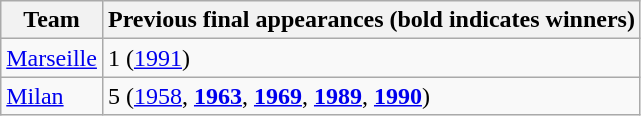<table class="wikitable">
<tr>
<th>Team</th>
<th><strong>Previous final appearances (bold indicates winners)</strong></th>
</tr>
<tr>
<td> <a href='#'>Marseille</a></td>
<td>1 (<a href='#'>1991</a>)</td>
</tr>
<tr>
<td> <a href='#'>Milan</a></td>
<td>5 (<a href='#'>1958</a>, <a href='#'><strong>1963</strong></a>, <a href='#'><strong>1969</strong></a>, <strong><a href='#'>1989</a></strong>, <strong><a href='#'>1990</a></strong>)</td>
</tr>
</table>
